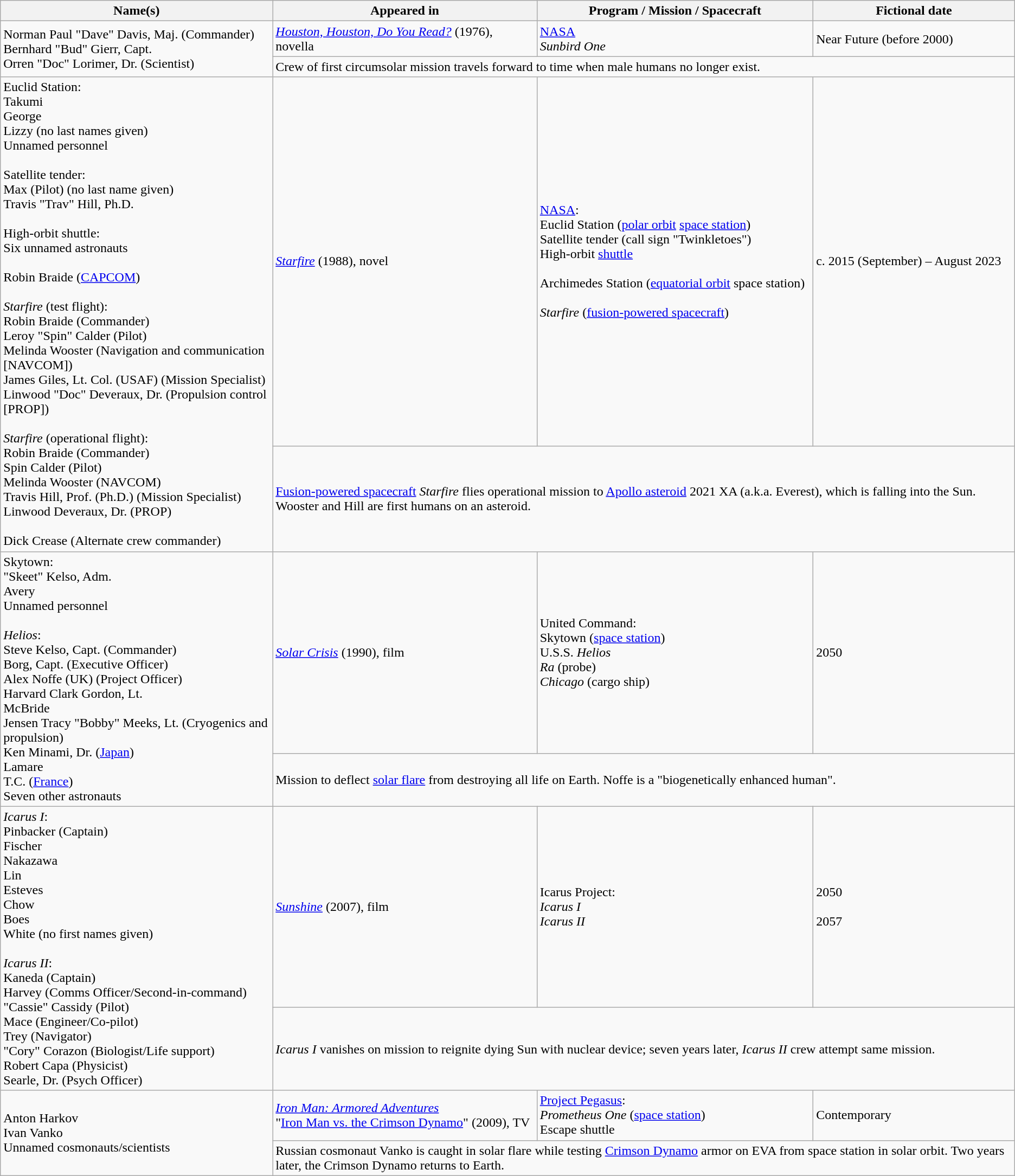<table Class="wikitable">
<tr>
<th>Name(s)</th>
<th>Appeared in</th>
<th>Program / Mission / Spacecraft</th>
<th>Fictional date</th>
</tr>
<tr>
<td rowspan="2">Norman Paul "Dave" Davis, Maj. (Commander)<br>Bernhard "Bud" Gierr, Capt.<br>Orren "Doc" Lorimer, Dr. (Scientist)</td>
<td><em><a href='#'>Houston, Houston, Do You Read?</a></em> (1976), novella</td>
<td><a href='#'>NASA</a><br><em>Sunbird One</em></td>
<td>Near Future (before 2000)</td>
</tr>
<tr>
<td colspan="3">Crew of first circumsolar mission travels forward to time when male humans no longer exist.</td>
</tr>
<tr>
<td rowspan="2">Euclid Station:<br>Takumi<br>George<br>Lizzy (no last names given)<br>Unnamed personnel<br><br>Satellite tender:<br>Max (Pilot) (no last name given)<br>Travis "Trav" Hill, Ph.D.<br><br>High-orbit shuttle:<br>Six unnamed astronauts<br><br>Robin Braide (<a href='#'>CAPCOM</a>)<br><br><em>Starfire</em> (test flight):<br>Robin Braide (Commander)<br>Leroy "Spin" Calder (Pilot)<br>Melinda Wooster (Navigation and communication [NAVCOM])<br>James Giles, Lt. Col. (USAF) (Mission Specialist)<br>Linwood "Doc" Deveraux, Dr. (Propulsion control [PROP])<br><br><em>Starfire</em> (operational flight):<br>Robin Braide (Commander)<br>Spin Calder (Pilot)<br>Melinda Wooster (NAVCOM)<br>Travis Hill, Prof. (Ph.D.) (Mission Specialist)<br>Linwood Deveraux, Dr. (PROP)<br><br>Dick Crease (Alternate crew commander)</td>
<td><em><a href='#'>Starfire</a></em> (1988), novel</td>
<td><a href='#'>NASA</a>:<br>Euclid Station (<a href='#'>polar orbit</a> <a href='#'>space station</a>)<br>Satellite tender (call sign "Twinkletoes")<br>High-orbit <a href='#'>shuttle</a><br><br>Archimedes Station (<a href='#'>equatorial orbit</a> space station)<br><br><em>Starfire</em> (<a href='#'>fusion-powered spacecraft</a>)</td>
<td>c. 2015 (September) – August 2023</td>
</tr>
<tr>
<td colspan="3"><a href='#'>Fusion-powered spacecraft</a> <em>Starfire</em> flies operational mission to <a href='#'>Apollo asteroid</a> 2021 XA (a.k.a. Everest), which is falling into the Sun. Wooster and Hill are first humans on an asteroid.</td>
</tr>
<tr>
<td rowspan="2">Skytown:<br>"Skeet" Kelso, Adm.<br>Avery<br>Unnamed personnel<br><br><em>Helios</em>:<br>Steve Kelso, Capt. (Commander)<br>Borg, Capt. (Executive Officer)<br>Alex Noffe (UK) (Project Officer)<br>Harvard Clark Gordon, Lt.<br>McBride<br>Jensen Tracy "Bobby" Meeks, Lt. (Cryogenics and propulsion)<br>Ken Minami, Dr. (<a href='#'>Japan</a>)<br>Lamare<br>T.C. (<a href='#'>France</a>)<br>Seven other astronauts</td>
<td><em><a href='#'>Solar Crisis</a></em> (1990), film</td>
<td>United Command:<br>Skytown (<a href='#'>space station</a>)<br>U.S.S. <em>Helios</em><br><em>Ra</em> (probe)<br><em>Chicago</em> (cargo ship)</td>
<td>2050</td>
</tr>
<tr>
<td colspan="3">Mission to deflect <a href='#'>solar flare</a> from destroying all life on Earth. Noffe is a "biogenetically enhanced human".</td>
</tr>
<tr>
<td rowspan="2"><em>Icarus I</em>:<br>Pinbacker (Captain)<br>Fischer<br>Nakazawa<br>Lin<br>Esteves<br>Chow<br>Boes<br>White (no first names given)<br><br><em>Icarus II</em>:<br>Kaneda (Captain)<br>Harvey (Comms Officer/Second-in-command)<br>"Cassie" Cassidy (Pilot)<br>Mace (Engineer/Co-pilot)<br>Trey (Navigator)<br>"Cory" Corazon (Biologist/Life support)<br>Robert Capa (Physicist)<br>Searle, Dr. (Psych Officer)</td>
<td><em><a href='#'>Sunshine</a></em> (2007), film</td>
<td>Icarus Project:<br><em>Icarus I</em><br><em>Icarus II</em></td>
<td>2050<br><br>2057</td>
</tr>
<tr>
<td colspan="3"><em>Icarus I</em> vanishes on mission to reignite dying Sun with nuclear device; seven years later, <em>Icarus II</em> crew attempt same mission.</td>
</tr>
<tr>
<td rowspan="2">Anton Harkov<br>Ivan Vanko<br>Unnamed cosmonauts/scientists</td>
<td><em><a href='#'>Iron Man: Armored Adventures</a></em><br>"<a href='#'>Iron Man vs. the Crimson Dynamo</a>" (2009), TV</td>
<td><a href='#'>Project Pegasus</a>:<br><em>Prometheus One</em> (<a href='#'>space station</a>)<br>Escape shuttle</td>
<td>Contemporary</td>
</tr>
<tr>
<td colspan="3">Russian cosmonaut Vanko is caught in solar flare while testing <a href='#'>Crimson Dynamo</a> armor on EVA from space station in solar orbit. Two years later, the Crimson Dynamo returns to Earth.</td>
</tr>
</table>
